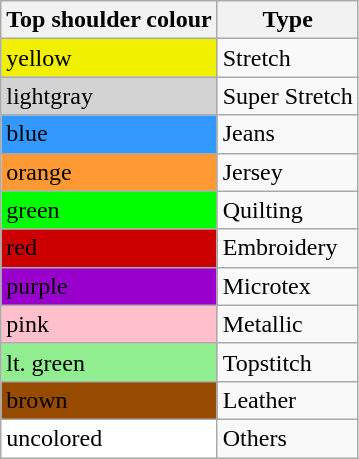<table border="1" class="wikitable" align="center">
<tr>
<th>Top shoulder colour</th>
<th>Type</th>
</tr>
<tr>
<td style="background:#F0F000">yellow</td>
<td>Stretch</td>
</tr>
<tr>
<td style="background:#D3D3D3">lightgray</td>
<td>Super Stretch</td>
</tr>
<tr>
<td style="background:#3399ff">blue</td>
<td>Jeans</td>
</tr>
<tr>
<td style="background:#ff9933">orange</td>
<td>Jersey</td>
</tr>
<tr>
<td style="background:#00FF00">green</td>
<td>Quilting</td>
</tr>
<tr>
<td style="background:#CC0000">red</td>
<td>Embroidery</td>
</tr>
<tr>
<td style="background:#9900CC">purple</td>
<td>Microtex</td>
</tr>
<tr>
<td style="background:#FFC0CB">pink</td>
<td>Metallic</td>
</tr>
<tr>
<td style="background:#90EE90">lt. green</td>
<td>Topstitch</td>
</tr>
<tr>
<td style="background:#964B00">brown</td>
<td>Leather</td>
</tr>
<tr>
<td style="background:#FFFFFF">uncolored</td>
<td>Others</td>
</tr>
</table>
